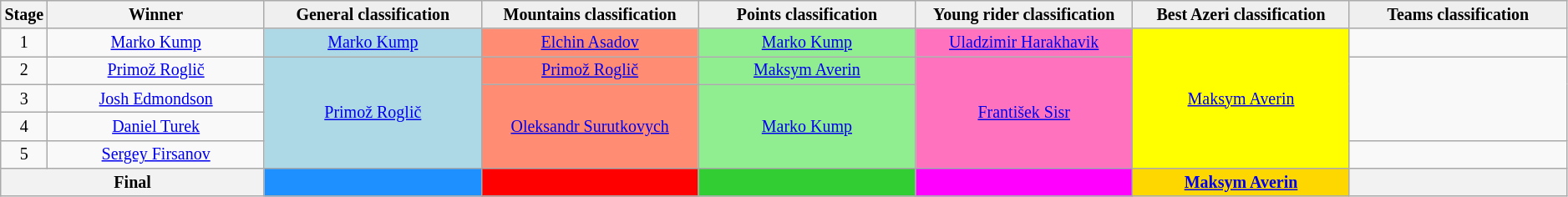<table class="wikitable" style="text-align: center; font-size:smaller;">
<tr style="background:#efefef;">
<th style="width:2%;">Stage</th>
<th style="width:14%;">Winner</th>
<th style="background:#efefef; width:14%;">General classification<br></th>
<th style="background:#efefef; width:14%;">Mountains classification<br></th>
<th style="background:#efefef; width:14%;">Points classification<br></th>
<th style="background:#efefef; width:14%;">Young rider classification<br></th>
<th style="background:#efefef; width:14%;">Best Azeri classification<br></th>
<th style="background:#efefef; width:14%;">Teams classification</th>
</tr>
<tr>
<td>1</td>
<td><a href='#'>Marko Kump</a></td>
<td style="background:lightblue;"><a href='#'>Marko Kump</a></td>
<td style="background:#FF8C73;"><a href='#'>Elchin Asadov</a></td>
<td style="background:lightgreen;"><a href='#'>Marko Kump</a></td>
<td style="background:#FF73BE;"><a href='#'>Uladzimir Harakhavik</a></td>
<td style="background:yellow;" rowspan=5><a href='#'>Maksym Averin</a></td>
<td></td>
</tr>
<tr>
<td>2</td>
<td><a href='#'>Primož Roglič</a></td>
<td style="background:lightblue;" rowspan=4><a href='#'>Primož Roglič</a></td>
<td style="background:#FF8C73;"><a href='#'>Primož Roglič</a></td>
<td style="background:lightgreen;"><a href='#'>Maksym Averin</a></td>
<td style="background:#FF73BE;" rowspan=4><a href='#'>František Sisr</a></td>
<td rowspan=3></td>
</tr>
<tr>
<td>3</td>
<td><a href='#'>Josh Edmondson</a></td>
<td style="background:#FF8C73;" rowspan=3><a href='#'>Oleksandr Surutkovych</a></td>
<td style="background:lightgreen;" rowspan=3><a href='#'>Marko Kump</a></td>
</tr>
<tr>
<td>4</td>
<td><a href='#'>Daniel Turek</a></td>
</tr>
<tr>
<td>5</td>
<td><a href='#'>Sergey Firsanov</a></td>
<td></td>
</tr>
<tr>
<th colspan=2>Final</th>
<th style="background:dodgerblue;"></th>
<th style="background:red;"></th>
<th style="background:limegreen;"></th>
<th style="background:magenta;"></th>
<th style="background:gold;"><a href='#'>Maksym Averin</a></th>
<th style="background:offwhite;"></th>
</tr>
</table>
